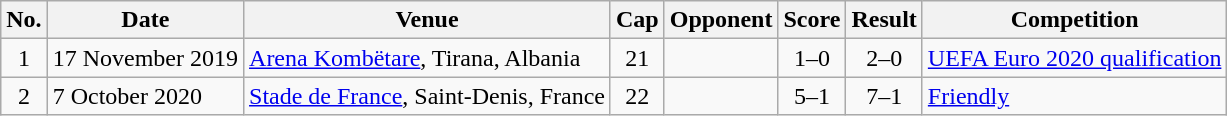<table class="wikitable sortable">
<tr>
<th scope=col>No.</th>
<th scope=col>Date</th>
<th scope=col>Venue</th>
<th scope=col>Cap</th>
<th scope=col>Opponent</th>
<th scope=col>Score</th>
<th scope=col>Result</th>
<th scope=col>Competition</th>
</tr>
<tr>
<td align=center>1</td>
<td>17 November 2019</td>
<td><a href='#'>Arena Kombëtare</a>, Tirana, Albania</td>
<td align=center>21</td>
<td></td>
<td align=center>1–0</td>
<td align=center>2–0</td>
<td><a href='#'>UEFA Euro 2020 qualification</a></td>
</tr>
<tr>
<td align=center>2</td>
<td>7 October 2020</td>
<td><a href='#'>Stade de France</a>, Saint-Denis, France</td>
<td align=center>22</td>
<td></td>
<td align=center>5–1</td>
<td align=center>7–1</td>
<td><a href='#'>Friendly</a></td>
</tr>
</table>
